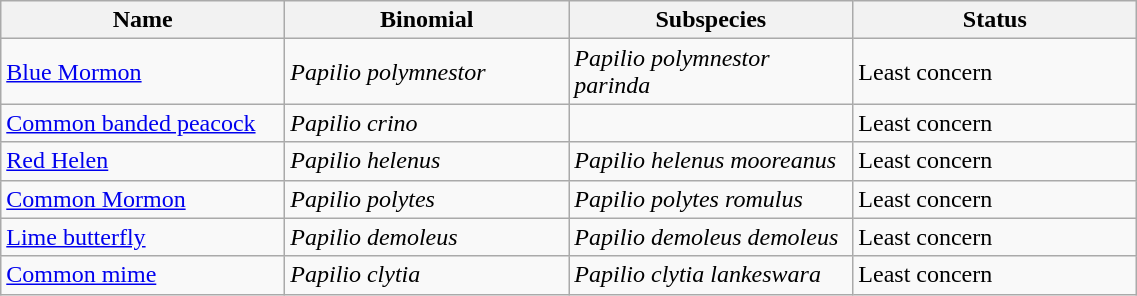<table width=60% class="wikitable">
<tr>
<th width=20%>Name</th>
<th width=20%>Binomial</th>
<th width=20%>Subspecies</th>
<th width=20%>Status</th>
</tr>
<tr>
<td><a href='#'>Blue Mormon</a><br>

</td>
<td><em>Papilio polymnestor</em></td>
<td><em>Papilio polymnestor parinda</em></td>
<td>Least concern</td>
</tr>
<tr>
<td><a href='#'>Common banded peacock</a><br>
</td>
<td><em>Papilio crino</em></td>
<td></td>
<td>Least concern</td>
</tr>
<tr>
<td><a href='#'>Red Helen</a><br>
</td>
<td><em>Papilio helenus</em></td>
<td><em>Papilio helenus mooreanus</em></td>
<td>Least concern</td>
</tr>
<tr>
<td><a href='#'>Common Mormon</a><br>

</td>
<td><em>Papilio polytes</em></td>
<td><em>Papilio polytes romulus</em></td>
<td>Least concern</td>
</tr>
<tr>
<td><a href='#'>Lime butterfly</a><br>
</td>
<td><em>Papilio demoleus</em></td>
<td><em>Papilio demoleus demoleus</em></td>
<td>Least concern</td>
</tr>
<tr>
<td><a href='#'>Common mime</a><br>
</td>
<td><em>Papilio clytia</em></td>
<td><em>Papilio clytia lankeswara</em></td>
<td>Least concern</td>
</tr>
</table>
